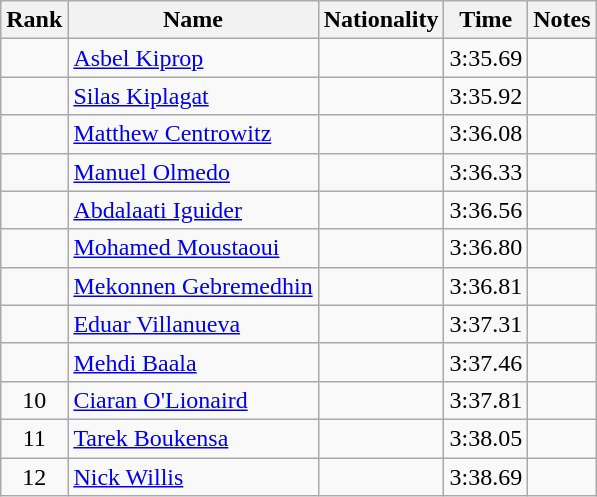<table class="wikitable sortable" style="text-align:center">
<tr>
<th>Rank</th>
<th>Name</th>
<th>Nationality</th>
<th>Time</th>
<th>Notes</th>
</tr>
<tr>
<td></td>
<td align=left><a href='#'>Asbel Kiprop</a></td>
<td align=left></td>
<td>3:35.69</td>
<td></td>
</tr>
<tr>
<td></td>
<td align=left><a href='#'>Silas Kiplagat</a></td>
<td align=left></td>
<td>3:35.92</td>
<td></td>
</tr>
<tr>
<td></td>
<td align=left><a href='#'>Matthew Centrowitz</a></td>
<td align=left></td>
<td>3:36.08</td>
<td></td>
</tr>
<tr>
<td></td>
<td align=left><a href='#'>Manuel Olmedo</a></td>
<td align=left></td>
<td>3:36.33</td>
<td></td>
</tr>
<tr>
<td></td>
<td align=left><a href='#'>Abdalaati Iguider</a></td>
<td align=left></td>
<td>3:36.56</td>
<td></td>
</tr>
<tr>
<td></td>
<td align=left><a href='#'>Mohamed Moustaoui</a></td>
<td align=left></td>
<td>3:36.80</td>
<td></td>
</tr>
<tr>
<td></td>
<td align=left><a href='#'>Mekonnen Gebremedhin</a></td>
<td align=left></td>
<td>3:36.81</td>
<td></td>
</tr>
<tr>
<td></td>
<td align=left><a href='#'>Eduar Villanueva</a></td>
<td align=left></td>
<td>3:37.31</td>
<td></td>
</tr>
<tr>
<td></td>
<td align=left><a href='#'>Mehdi Baala</a></td>
<td align=left></td>
<td>3:37.46</td>
<td></td>
</tr>
<tr>
<td>10</td>
<td align=left><a href='#'>Ciaran O'Lionaird</a></td>
<td align=left></td>
<td>3:37.81</td>
<td></td>
</tr>
<tr>
<td>11</td>
<td align=left><a href='#'>Tarek Boukensa</a></td>
<td align=left></td>
<td>3:38.05</td>
<td></td>
</tr>
<tr>
<td>12</td>
<td align=left><a href='#'>Nick Willis</a></td>
<td align=left></td>
<td>3:38.69</td>
<td></td>
</tr>
</table>
